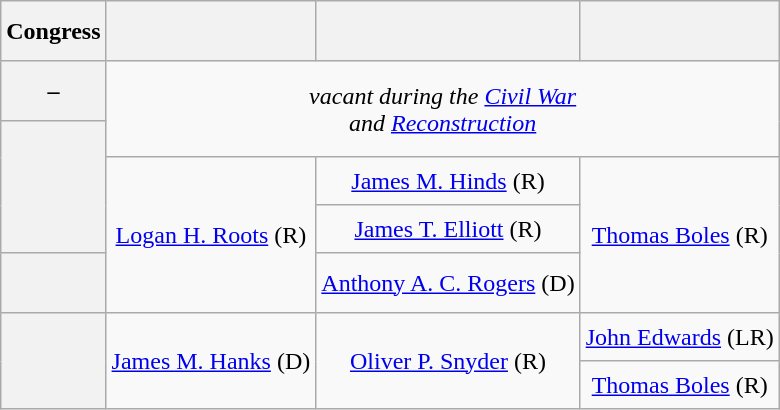<table class=wikitable style="text-align:center">
<tr style="height:2.5em">
<th scope="col">Congress</th>
<th scope="col"></th>
<th scope="col"></th>
<th scope="col"></th>
</tr>
<tr style="height:2.5em">
<th scope="row">– </th>
<td colspan=3 rowspan=2><em>vacant during the <a href='#'>Civil War</a><br>and <a href='#'>Reconstruction</a></em></td>
</tr>
<tr style="height:1.5em">
<th scope="row" rowspan=3> </th>
</tr>
<tr style="height:2em">
<td rowspan=3 ><a href='#'>Logan H. Roots</a> (R)</td>
<td><a href='#'>James M. Hinds</a> (R)</td>
<td rowspan=3 ><a href='#'>Thomas Boles</a> (R)</td>
</tr>
<tr style="height:2em">
<td><a href='#'>James T. Elliott</a> (R)</td>
</tr>
<tr style="height:2.5em">
<th scope="row"> </th>
<td><a href='#'>Anthony A. C. Rogers</a> (D)</td>
</tr>
<tr style="height:2em">
<th scope="row" rowspan=2> </th>
<td rowspan=2 ><a href='#'>James M. Hanks</a> (D)</td>
<td rowspan=2 ><a href='#'>Oliver P. Snyder</a> (R)</td>
<td><a href='#'>John Edwards</a> (LR)</td>
</tr>
<tr style="height:2em">
<td><a href='#'>Thomas Boles</a> (R)</td>
</tr>
</table>
